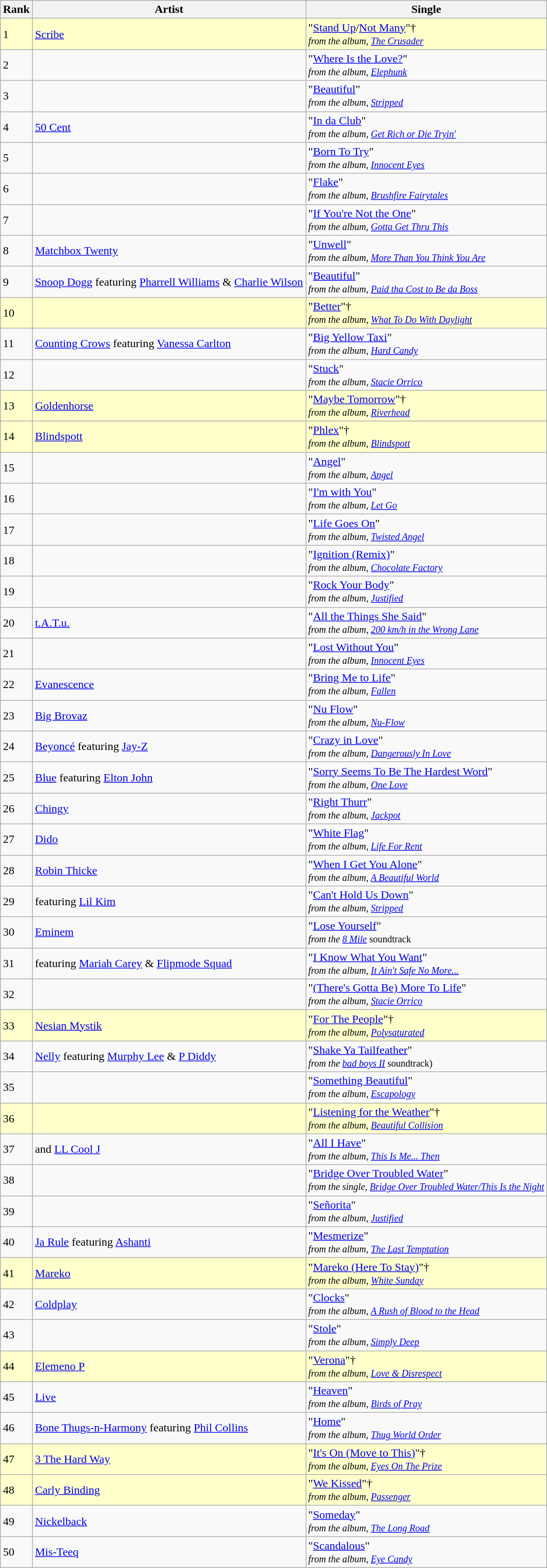<table class="wikitable sortable">
<tr>
<th>Rank</th>
<th>Artist</th>
<th>Single</th>
</tr>
<tr bgcolor="#FFFFCC">
<td>1</td>
<td><a href='#'>Scribe</a></td>
<td>"<a href='#'>Stand Up</a>/<a href='#'>Not Many</a>"† <br><small><em>from the album, <a href='#'>The Crusader</a></em></small><br></td>
</tr>
<tr>
<td>2</td>
<td></td>
<td>"<a href='#'>Where Is the Love?</a>" <br><small><em>from the album, <a href='#'>Elephunk</a></em></small><br></td>
</tr>
<tr>
<td>3</td>
<td></td>
<td>"<a href='#'>Beautiful</a>" <br><small><em>from the album, <a href='#'>Stripped</a></em></small><br></td>
</tr>
<tr>
<td>4</td>
<td><a href='#'>50 Cent</a></td>
<td>"<a href='#'>In da Club</a>" <br><small><em>from the album, <a href='#'>Get Rich or Die Tryin'</a></em></small><br></td>
</tr>
<tr>
<td>5</td>
<td></td>
<td>"<a href='#'>Born To Try</a>" <br><small><em>from the album, <a href='#'>Innocent Eyes</a></em></small><br></td>
</tr>
<tr>
<td>6</td>
<td></td>
<td>"<a href='#'>Flake</a>" <br><small><em>from the album, <a href='#'>Brushfire Fairytales</a></em></small><br></td>
</tr>
<tr>
<td>7</td>
<td></td>
<td>"<a href='#'>If You're Not the One</a>" <br><small><em>from the album, <a href='#'>Gotta Get Thru This</a></em></small><br></td>
</tr>
<tr>
<td>8</td>
<td><a href='#'>Matchbox Twenty</a></td>
<td>"<a href='#'>Unwell</a>" <br><small><em>from the album, <a href='#'>More Than You Think You Are</a></em></small><br></td>
</tr>
<tr>
<td>9</td>
<td><a href='#'>Snoop Dogg</a> featuring <a href='#'>Pharrell Williams</a> & <a href='#'>Charlie Wilson</a></td>
<td>"<a href='#'>Beautiful</a>" <br><small><em>from the album, <a href='#'>Paid tha Cost to Be da Boss</a></em></small><br></td>
</tr>
<tr bgcolor="#FFFFCC">
<td>10</td>
<td></td>
<td>"<a href='#'>Better</a>"† <br><small><em>from the album, <a href='#'>What To Do With Daylight</a></em></small><br></td>
</tr>
<tr>
<td>11</td>
<td><a href='#'>Counting Crows</a> featuring <a href='#'>Vanessa Carlton</a></td>
<td>"<a href='#'>Big Yellow Taxi</a>" <br><small><em>from the album, <a href='#'>Hard Candy</a></em></small><br></td>
</tr>
<tr>
<td>12</td>
<td></td>
<td>"<a href='#'>Stuck</a>" <br><small><em>from the album, <a href='#'>Stacie Orrico</a></em></small><br></td>
</tr>
<tr bgcolor="#FFFFCC">
<td>13</td>
<td><a href='#'>Goldenhorse</a></td>
<td>"<a href='#'>Maybe Tomorrow</a>"† <br><small><em>from the album, <a href='#'>Riverhead</a></em></small><br></td>
</tr>
<tr bgcolor="#FFFFCC">
<td>14</td>
<td><a href='#'>Blindspott</a></td>
<td>"<a href='#'>Phlex</a>"† <br><small><em>from the album, <a href='#'>Blindspott</a></em></small><br></td>
</tr>
<tr>
<td>15</td>
<td></td>
<td>"<a href='#'>Angel</a>" <br><small><em>from the album, <a href='#'>Angel</a></em></small><br></td>
</tr>
<tr>
<td>16</td>
<td></td>
<td>"<a href='#'>I'm with You</a>" <br><small><em>from the album, <a href='#'>Let Go</a></em></small><br></td>
</tr>
<tr>
<td>17</td>
<td></td>
<td>"<a href='#'>Life Goes On</a>" <br><small><em>from the album, <a href='#'>Twisted Angel</a></em></small><br></td>
</tr>
<tr>
<td>18</td>
<td></td>
<td>"<a href='#'>Ignition (Remix)</a>" <br><small><em>from the album, <a href='#'>Chocolate Factory</a></em></small><br></td>
</tr>
<tr>
<td>19</td>
<td></td>
<td>"<a href='#'>Rock Your Body</a>" <br><small><em>from the album, <a href='#'>Justified</a></em></small><br></td>
</tr>
<tr>
<td>20</td>
<td><a href='#'>t.A.T.u.</a></td>
<td>"<a href='#'>All the Things She Said</a>" <br><small><em>from the album, <a href='#'>200 km/h in the Wrong Lane</a></em></small><br></td>
</tr>
<tr>
<td>21</td>
<td></td>
<td>"<a href='#'>Lost Without You</a>" <br><small><em>from the album, <a href='#'>Innocent Eyes</a></em></small><br></td>
</tr>
<tr>
<td>22</td>
<td><a href='#'>Evanescence</a></td>
<td>"<a href='#'>Bring Me to Life</a>" <br><small><em>from the album, <a href='#'>Fallen</a></em></small><br></td>
</tr>
<tr>
<td>23</td>
<td><a href='#'>Big Brovaz</a></td>
<td>"<a href='#'>Nu Flow</a>" <br><small><em>from the album, <a href='#'>Nu-Flow</a></em></small><br></td>
</tr>
<tr>
<td>24</td>
<td><a href='#'>Beyoncé</a> featuring <a href='#'>Jay-Z</a></td>
<td>"<a href='#'>Crazy in Love</a>" <br><small><em>from the album, <a href='#'>Dangerously In Love</a></em></small><br></td>
</tr>
<tr>
<td>25</td>
<td><a href='#'>Blue</a> featuring <a href='#'>Elton John</a></td>
<td>"<a href='#'>Sorry Seems To Be The Hardest Word</a>" <br><small><em>from the album, <a href='#'>One Love</a></em></small><br></td>
</tr>
<tr>
<td>26</td>
<td><a href='#'>Chingy</a></td>
<td>"<a href='#'>Right Thurr</a>" <br><small><em>from the album, <a href='#'>Jackpot</a></em></small><br></td>
</tr>
<tr>
<td>27</td>
<td><a href='#'>Dido</a></td>
<td>"<a href='#'>White Flag</a>" <br><small><em>from the album, <a href='#'>Life For Rent</a></em></small><br></td>
</tr>
<tr>
<td>28</td>
<td><a href='#'>Robin Thicke</a></td>
<td>"<a href='#'>When I Get You Alone</a>" <br><small><em>from the album, <a href='#'>A Beautiful World</a></em></small><br></td>
</tr>
<tr>
<td>29</td>
<td> featuring <a href='#'>Lil Kim</a></td>
<td>"<a href='#'>Can't Hold Us Down</a>" <br><small><em>from the album, <a href='#'>Stripped</a></em></small><br></td>
</tr>
<tr>
<td>30</td>
<td><a href='#'>Eminem</a></td>
<td>"<a href='#'>Lose Yourself</a>" <br><small><em>from the <a href='#'>8 Mile</a></em> soundtrack</small><br></td>
</tr>
<tr>
<td>31</td>
<td> featuring <a href='#'>Mariah Carey</a> & <a href='#'>Flipmode Squad</a></td>
<td>"<a href='#'>I Know What You Want</a>" <br><small><em>from the album, <a href='#'>It Ain't Safe No More...</a></em></small><br></td>
</tr>
<tr>
<td>32</td>
<td></td>
<td>"<a href='#'>(There's Gotta Be) More To Life</a>" <br><small><em>from the album, <a href='#'>Stacie Orrico</a></em></small><br></td>
</tr>
<tr bgcolor="#FFFFCC">
<td>33</td>
<td><a href='#'>Nesian Mystik</a></td>
<td>"<a href='#'>For The People</a>"† <br><small><em>from the album, <a href='#'>Polysaturated</a></em></small><br></td>
</tr>
<tr>
<td>34</td>
<td><a href='#'>Nelly</a> featuring <a href='#'>Murphy Lee</a> & <a href='#'>P Diddy</a></td>
<td>"<a href='#'>Shake Ya Tailfeather</a>" <br><small><em>from the <a href='#'>bad boys II</a></em> soundtrack)</small><br></td>
</tr>
<tr>
<td>35</td>
<td></td>
<td>"<a href='#'>Something Beautiful</a>" <br><small><em>from the album, <a href='#'>Escapology</a></em></small><br></td>
</tr>
<tr bgcolor="#FFFFCC">
<td>36</td>
<td></td>
<td>"<a href='#'>Listening for the Weather</a>"† <br><small><em>from the album, <a href='#'>Beautiful Collision</a></em></small><br></td>
</tr>
<tr>
<td>37</td>
<td> and <a href='#'>LL Cool J</a></td>
<td>"<a href='#'>All I Have</a>" <br><small><em>from the album, <a href='#'>This Is Me... Then</a></em></small><br></td>
</tr>
<tr>
<td>38</td>
<td></td>
<td>"<a href='#'>Bridge Over Troubled Water</a>" <br><small><em>from the single, <a href='#'>Bridge Over Troubled Water/This Is the Night</a></em></small><br></td>
</tr>
<tr>
<td>39</td>
<td></td>
<td>"<a href='#'>Señorita</a>" <br><small><em>from the album, <a href='#'>Justified</a></em></small><br></td>
</tr>
<tr>
<td>40</td>
<td><a href='#'>Ja Rule</a> featuring <a href='#'>Ashanti</a></td>
<td>"<a href='#'>Mesmerize</a>" <br><small><em>from the album, <a href='#'>The Last Temptation</a></em></small><br></td>
</tr>
<tr bgcolor="#FFFFCC">
<td>41</td>
<td><a href='#'>Mareko</a></td>
<td>"<a href='#'>Mareko (Here To Stay)</a>"† <br><small><em>from the album, <a href='#'>White Sunday</a></em></small></td>
</tr>
<tr>
<td>42</td>
<td><a href='#'>Coldplay</a></td>
<td>"<a href='#'>Clocks</a>" <br><small><em>from the album, <a href='#'>A Rush of Blood to the Head</a></em></small></td>
</tr>
<tr>
<td>43</td>
<td></td>
<td>"<a href='#'>Stole</a>" <br><small><em>from the album, <a href='#'>Simply Deep</a></em></small></td>
</tr>
<tr bgcolor="#FFFFCC">
<td>44</td>
<td><a href='#'>Elemeno P</a></td>
<td>"<a href='#'>Verona</a>"† <br><small><em>from the album, <a href='#'>Love & Disrespect</a></em></small></td>
</tr>
<tr>
<td>45</td>
<td><a href='#'>Live</a></td>
<td>"<a href='#'>Heaven</a>" <br><small><em>from the album, <a href='#'>Birds of Pray</a></em></small></td>
</tr>
<tr>
<td>46</td>
<td><a href='#'>Bone Thugs-n-Harmony</a> featuring <a href='#'>Phil Collins</a></td>
<td>"<a href='#'>Home</a>" <br><small><em>from the album, <a href='#'>Thug World Order</a></em></small></td>
</tr>
<tr bgcolor="#FFFFCC">
<td>47</td>
<td><a href='#'>3 The Hard Way</a></td>
<td>"<a href='#'>It's On (Move to This)</a>"† <br><small><em>from the album, <a href='#'>Eyes On The Prize</a></em></small></td>
</tr>
<tr bgcolor="#FFFFCC">
<td>48</td>
<td><a href='#'>Carly Binding</a></td>
<td>"<a href='#'>We Kissed</a>"† <br><small><em>from the album, <a href='#'>Passenger</a></em></small></td>
</tr>
<tr>
<td>49</td>
<td><a href='#'>Nickelback</a></td>
<td>"<a href='#'>Someday</a>" <br><small><em>from the album, <a href='#'>The Long Road</a></em></small></td>
</tr>
<tr>
<td>50</td>
<td><a href='#'>Mis-Teeq</a></td>
<td>"<a href='#'>Scandalous</a>" <br><small><em>from the album, <a href='#'>Eye Candy</a></em></small></td>
</tr>
</table>
